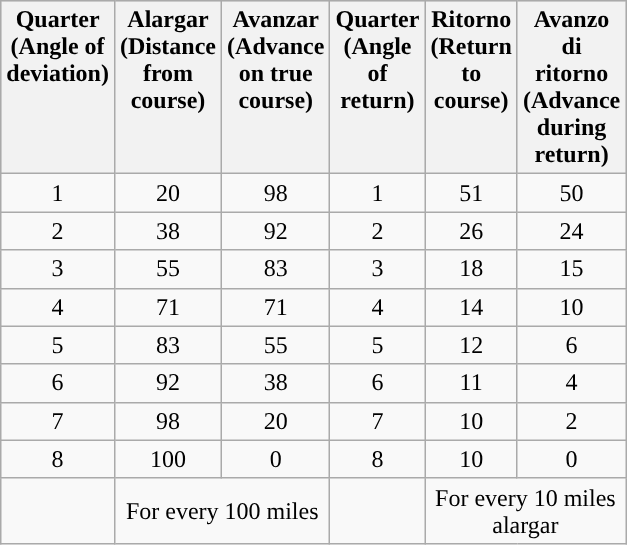<table class="wikitable" style="text-align: center; width: 200px">
<tr valign="top" style="background:#ccc;">
<th><strong>Quarter</strong> <br> (Angle of deviation)</th>
<th><strong>Alargar</strong><br> (Distance from course)</th>
<th><strong>Avanzar</strong> <br>(Advance on true course)</th>
<th><strong>Quarter</strong> <br> (Angle of return)</th>
<th><strong>Ritorno</strong> <br> (Return to course)</th>
<th><strong>Avanzo di ritorno</strong> <br> (Advance during return)</th>
</tr>
<tr align="center">
<td>1</td>
<td>20</td>
<td>98</td>
<td>1</td>
<td>51</td>
<td>50</td>
</tr>
<tr align="center">
<td>2</td>
<td>38</td>
<td>92</td>
<td>2</td>
<td>26</td>
<td>24</td>
</tr>
<tr align="center">
<td>3</td>
<td>55</td>
<td>83</td>
<td>3</td>
<td>18</td>
<td>15</td>
</tr>
<tr align="center">
<td>4</td>
<td>71</td>
<td>71</td>
<td>4</td>
<td>14</td>
<td>10</td>
</tr>
<tr align="center">
<td>5</td>
<td>83</td>
<td>55</td>
<td>5</td>
<td>12</td>
<td>6 </td>
</tr>
<tr align="center">
<td>6</td>
<td>92</td>
<td>38</td>
<td>6</td>
<td>11</td>
<td>4</td>
</tr>
<tr align="center">
<td>7</td>
<td>98</td>
<td>20</td>
<td>7</td>
<td>10</td>
<td>2 </td>
</tr>
<tr align="center">
<td>8</td>
<td>100</td>
<td>0</td>
<td>8</td>
<td>10</td>
<td>0</td>
</tr>
<tr align="center">
<td></td>
<td align="center" colspan="2" style="border-top:">For every 100 miles</td>
<td></td>
<td align="center" colspan="2">For every 10 miles alargar</td>
</tr>
</table>
